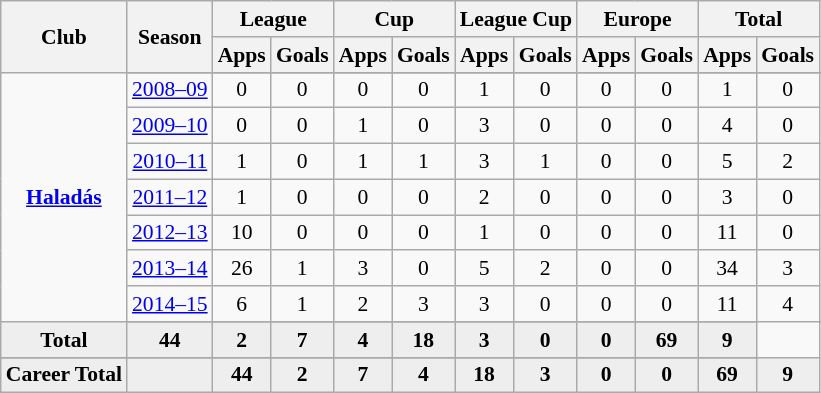<table class="wikitable" style="font-size:90%; text-align: center;">
<tr>
<th rowspan="2">Club</th>
<th rowspan="2">Season</th>
<th colspan="2">League</th>
<th colspan="2">Cup</th>
<th colspan="2">League Cup</th>
<th colspan="2">Europe</th>
<th colspan="2">Total</th>
</tr>
<tr>
<th>Apps</th>
<th>Goals</th>
<th>Apps</th>
<th>Goals</th>
<th>Apps</th>
<th>Goals</th>
<th>Apps</th>
<th>Goals</th>
<th>Apps</th>
<th>Goals</th>
</tr>
<tr ||-||-||-|->
<td rowspan="9" valign="center"><strong><a href='#'>Haladás</a></strong></td>
</tr>
<tr>
<td><a href='#'>2008–09</a></td>
<td>0</td>
<td>0</td>
<td>0</td>
<td>0</td>
<td>1</td>
<td>0</td>
<td>0</td>
<td>0</td>
<td>1</td>
<td>0</td>
</tr>
<tr>
<td><a href='#'>2009–10</a></td>
<td>0</td>
<td>0</td>
<td>1</td>
<td>0</td>
<td>3</td>
<td>0</td>
<td>0</td>
<td>0</td>
<td>4</td>
<td>0</td>
</tr>
<tr>
<td><a href='#'>2010–11</a></td>
<td>1</td>
<td>0</td>
<td>1</td>
<td>1</td>
<td>3</td>
<td>1</td>
<td>0</td>
<td>0</td>
<td>5</td>
<td>2</td>
</tr>
<tr>
<td><a href='#'>2011–12</a></td>
<td>1</td>
<td>0</td>
<td>0</td>
<td>0</td>
<td>2</td>
<td>0</td>
<td>0</td>
<td>0</td>
<td>3</td>
<td>0</td>
</tr>
<tr>
<td><a href='#'>2012–13</a></td>
<td>10</td>
<td>0</td>
<td>0</td>
<td>0</td>
<td>1</td>
<td>0</td>
<td>0</td>
<td>0</td>
<td>11</td>
<td>0</td>
</tr>
<tr>
<td><a href='#'>2013–14</a></td>
<td>26</td>
<td>1</td>
<td>3</td>
<td>0</td>
<td>5</td>
<td>2</td>
<td>0</td>
<td>0</td>
<td>34</td>
<td>3</td>
</tr>
<tr>
<td><a href='#'>2014–15</a></td>
<td>6</td>
<td>1</td>
<td>2</td>
<td>3</td>
<td>3</td>
<td>0</td>
<td>0</td>
<td>0</td>
<td>11</td>
<td>4</td>
</tr>
<tr>
</tr>
<tr style="font-weight:bold; background-color:#eeeeee;">
<td>Total</td>
<td>44</td>
<td>2</td>
<td>7</td>
<td>4</td>
<td>18</td>
<td>3</td>
<td>0</td>
<td>0</td>
<td>69</td>
<td>9</td>
</tr>
<tr>
</tr>
<tr style="font-weight:bold; background-color:#eeeeee;">
<td rowspan="2" valign="top"><strong>Career Total</strong></td>
<td></td>
<td><strong>44</strong></td>
<td><strong>2</strong></td>
<td><strong>7</strong></td>
<td><strong>4</strong></td>
<td><strong>18</strong></td>
<td><strong>3</strong></td>
<td><strong>0</strong></td>
<td><strong>0</strong></td>
<td><strong>69</strong></td>
<td><strong>9</strong></td>
</tr>
</table>
